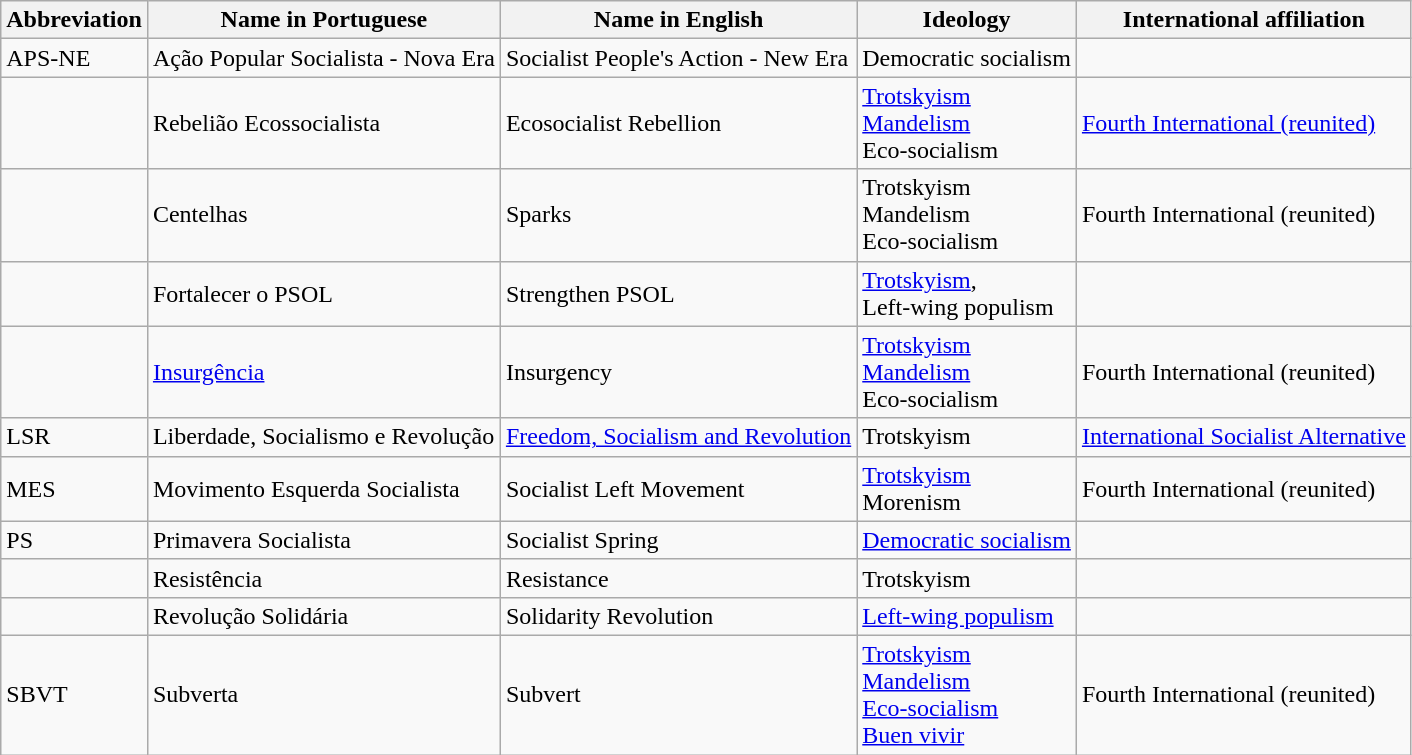<table class="wikitable sortable">
<tr>
<th>Abbreviation</th>
<th>Name in Portuguese</th>
<th>Name in English</th>
<th>Ideology</th>
<th>International affiliation</th>
</tr>
<tr>
<td>APS-NE</td>
<td>Ação Popular Socialista - Nova Era</td>
<td>Socialist People's Action - New Era</td>
<td>Democratic socialism</td>
<td></td>
</tr>
<tr>
<td></td>
<td>Rebelião Ecossocialista</td>
<td>Ecosocialist Rebellion</td>
<td><a href='#'>Trotskyism</a><br><a href='#'>Mandelism</a><br>Eco-socialism</td>
<td><a href='#'>Fourth International (reunited)</a></td>
</tr>
<tr>
<td></td>
<td>Centelhas</td>
<td>Sparks</td>
<td>Trotskyism<br>Mandelism<br>Eco-socialism</td>
<td>Fourth International (reunited)</td>
</tr>
<tr>
<td></td>
<td>Fortalecer o PSOL</td>
<td>Strengthen PSOL</td>
<td><a href='#'>Trotskyism</a>,<br>Left-wing populism</td>
<td></td>
</tr>
<tr>
<td></td>
<td><a href='#'>Insurgência</a></td>
<td>Insurgency</td>
<td><a href='#'>Trotskyism</a><br><a href='#'>Mandelism</a><br>Eco-socialism</td>
<td>Fourth International (reunited)</td>
</tr>
<tr>
<td>LSR</td>
<td>Liberdade, Socialismo e Revolução</td>
<td><a href='#'>Freedom, Socialism and Revolution</a></td>
<td>Trotskyism</td>
<td><a href='#'>International Socialist Alternative</a></td>
</tr>
<tr>
<td>MES</td>
<td>Movimento Esquerda Socialista</td>
<td>Socialist Left Movement</td>
<td><a href='#'>Trotskyism</a><br>Morenism</td>
<td>Fourth International (reunited)</td>
</tr>
<tr>
<td>PS</td>
<td>Primavera Socialista</td>
<td>Socialist Spring</td>
<td><a href='#'>Democratic socialism</a></td>
<td></td>
</tr>
<tr>
<td></td>
<td>Resistência</td>
<td>Resistance</td>
<td>Trotskyism</td>
<td></td>
</tr>
<tr>
<td></td>
<td>Revolução Solidária</td>
<td>Solidarity Revolution</td>
<td><a href='#'>Left-wing populism</a></td>
<td></td>
</tr>
<tr>
<td>SBVT</td>
<td>Subverta</td>
<td>Subvert</td>
<td><a href='#'>Trotskyism</a><br><a href='#'>Mandelism</a><br><a href='#'>Eco-socialism</a><br><a href='#'>Buen vivir</a></td>
<td>Fourth International (reunited)</td>
</tr>
</table>
